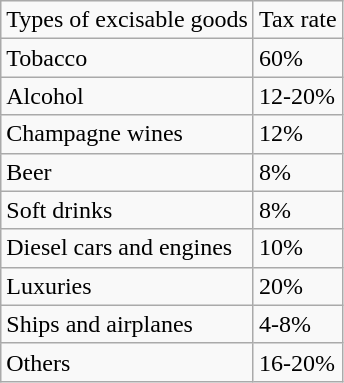<table class="wikitable">
<tr>
<td>Types of excisable goods</td>
<td>Tax rate</td>
</tr>
<tr>
<td>Tobacco</td>
<td>60%</td>
</tr>
<tr>
<td>Alcohol</td>
<td>12-20%</td>
</tr>
<tr>
<td>Champagne wines</td>
<td>12%</td>
</tr>
<tr>
<td>Beer</td>
<td>8%</td>
</tr>
<tr>
<td>Soft drinks</td>
<td>8%</td>
</tr>
<tr>
<td>Diesel cars and engines</td>
<td>10%</td>
</tr>
<tr>
<td>Luxuries</td>
<td>20%</td>
</tr>
<tr>
<td>Ships and airplanes</td>
<td>4-8%</td>
</tr>
<tr>
<td>Others</td>
<td>16-20%</td>
</tr>
</table>
